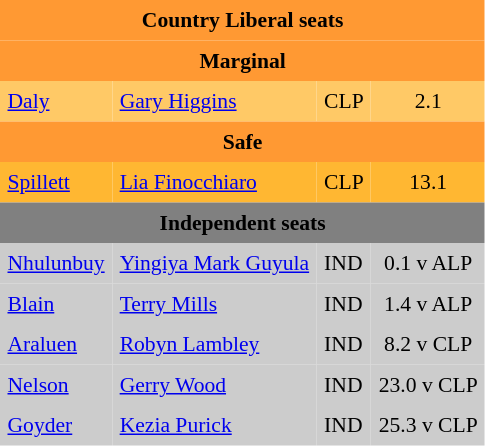<table class="toccolours" cellpadding="5" cellspacing="0" style="; margin-right:.5em; margin-top:.4em; font-size:90%;">
<tr>
<td colspan="4" style="text-align:center; background:#f93;"><span><strong>Country Liberal seats</strong></span></td>
</tr>
<tr>
<td colspan="4" style="text-align:center; background:#f93;"><span><strong>Marginal</strong></span></td>
</tr>
<tr>
<td style="text-align:left; background:#ffc966;"><a href='#'>Daly</a></td>
<td style="text-align:left; background:#ffc966;"><a href='#'>Gary Higgins</a></td>
<td style="text-align:left; background:#ffc966;">CLP</td>
<td style="text-align:center; background:#ffc966;">2.1</td>
</tr>
<tr>
<td colspan="4" style="text-align:center; background:#f93;"><span><strong>Safe</strong></span></td>
</tr>
<tr>
<td style="text-align:left; background:#ffb732;"><a href='#'>Spillett</a></td>
<td style="text-align:left; background:#ffb732;"><a href='#'>Lia Finocchiaro</a></td>
<td style="text-align:left; background:#ffb732;">CLP</td>
<td style="text-align:center; background:#ffb732;">13.1</td>
</tr>
<tr>
<td colspan="4"  style="text-align:center; background:gray;"><span><strong>Independent seats</strong></span></td>
</tr>
<tr>
<td style="text-align:left; background:#ccc;"><a href='#'>Nhulunbuy</a></td>
<td style="text-align:left; background:#ccc;"><a href='#'>Yingiya Mark Guyula</a></td>
<td style="text-align:left; background:#ccc;">IND</td>
<td style="text-align:center; background:#ccc;">0.1 v ALP</td>
</tr>
<tr>
<td style="text-align:left; background:#ccc;"><a href='#'>Blain</a></td>
<td style="text-align:left; background:#ccc;"><a href='#'>Terry Mills</a></td>
<td style="text-align:left; background:#ccc;">IND</td>
<td style="text-align:center; background:#ccc;">1.4 v ALP</td>
</tr>
<tr>
<td style="text-align:left; background:#ccc;"><a href='#'>Araluen</a></td>
<td style="text-align:left; background:#ccc;"><a href='#'>Robyn Lambley</a></td>
<td style="text-align:left; background:#ccc;">IND</td>
<td style="text-align:center; background:#ccc;">8.2 v CLP</td>
</tr>
<tr>
<td style="text-align:left; background:#ccc;"><a href='#'>Nelson</a></td>
<td style="text-align:left; background:#ccc;"><a href='#'>Gerry Wood</a></td>
<td style="text-align:left; background:#ccc;">IND</td>
<td style="text-align:center; background:#ccc;">23.0 v CLP</td>
</tr>
<tr>
<td style="text-align:left; background:#ccc;"><a href='#'>Goyder</a></td>
<td style="text-align:left; background:#ccc;"><a href='#'>Kezia Purick</a></td>
<td style="text-align:left; background:#ccc;">IND</td>
<td style="text-align:center; background:#ccc;">25.3 v CLP</td>
</tr>
</table>
